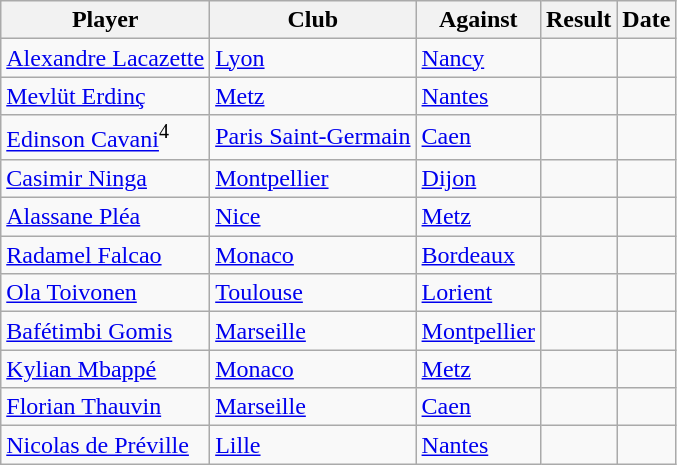<table class="wikitable sortable">
<tr>
<th>Player</th>
<th>Club</th>
<th>Against</th>
<th align="center">Result</th>
<th>Date</th>
</tr>
<tr>
<td> <a href='#'>Alexandre Lacazette</a></td>
<td><a href='#'>Lyon</a></td>
<td><a href='#'>Nancy</a></td>
<td align="center"></td>
<td></td>
</tr>
<tr>
<td> <a href='#'>Mevlüt Erdinç</a></td>
<td><a href='#'>Metz</a></td>
<td><a href='#'>Nantes</a></td>
<td align="center"></td>
<td></td>
</tr>
<tr>
<td> <a href='#'>Edinson Cavani</a><sup>4</sup></td>
<td><a href='#'>Paris Saint-Germain</a></td>
<td><a href='#'>Caen</a></td>
<td align="center"></td>
<td></td>
</tr>
<tr>
<td> <a href='#'>Casimir Ninga</a></td>
<td><a href='#'>Montpellier</a></td>
<td><a href='#'>Dijon</a></td>
<td align="center"></td>
<td></td>
</tr>
<tr>
<td> <a href='#'>Alassane Pléa</a></td>
<td><a href='#'>Nice</a></td>
<td><a href='#'>Metz</a></td>
<td align="center"></td>
<td></td>
</tr>
<tr>
<td> <a href='#'>Radamel Falcao</a></td>
<td><a href='#'>Monaco</a></td>
<td><a href='#'>Bordeaux</a></td>
<td align="center"></td>
<td></td>
</tr>
<tr>
<td> <a href='#'>Ola Toivonen</a></td>
<td><a href='#'>Toulouse</a></td>
<td><a href='#'>Lorient</a></td>
<td align="center"></td>
<td></td>
</tr>
<tr>
<td> <a href='#'>Bafétimbi Gomis</a></td>
<td><a href='#'>Marseille</a></td>
<td><a href='#'>Montpellier</a></td>
<td align="center"></td>
<td></td>
</tr>
<tr>
<td> <a href='#'>Kylian Mbappé</a></td>
<td><a href='#'>Monaco</a></td>
<td><a href='#'>Metz</a></td>
<td align="center"></td>
<td></td>
</tr>
<tr>
<td> <a href='#'>Florian Thauvin</a></td>
<td><a href='#'>Marseille</a></td>
<td><a href='#'>Caen</a></td>
<td align="center"></td>
<td></td>
</tr>
<tr>
<td> <a href='#'>Nicolas de Préville</a></td>
<td><a href='#'>Lille</a></td>
<td><a href='#'>Nantes</a></td>
<td align="center"></td>
<td></td>
</tr>
</table>
